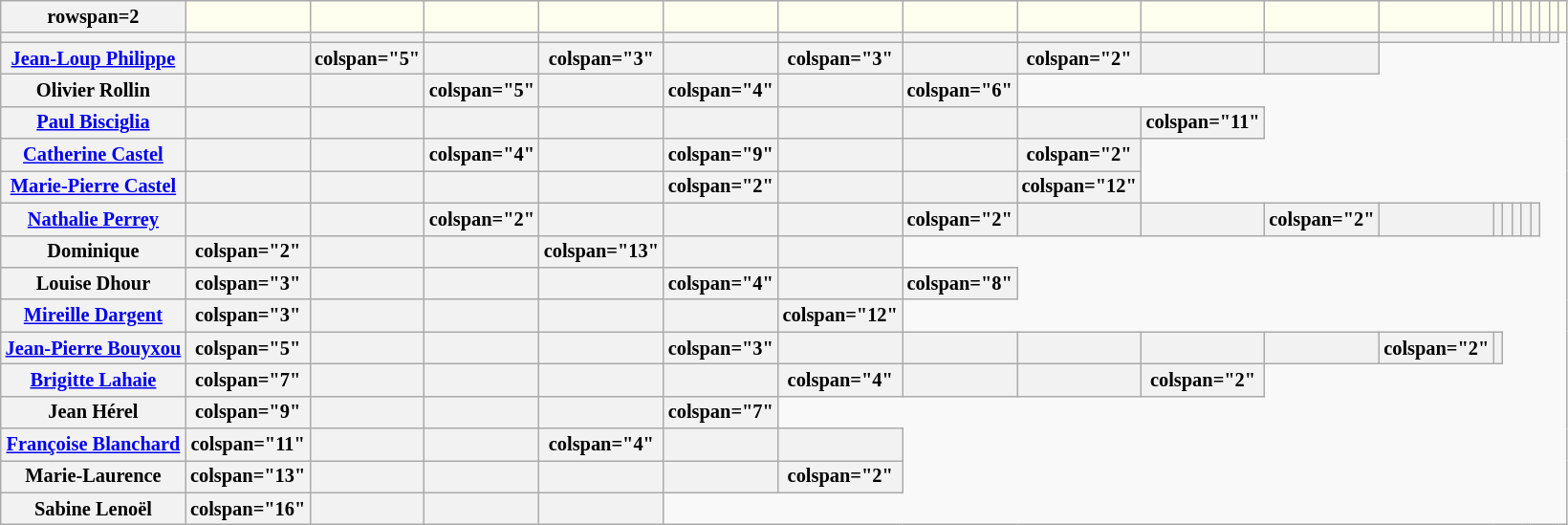<table class="wikitable" style="text-align:center;font-size:85%;vertical-align:bottom;">
<tr>
<th>rowspan=2 </th>
<th style="background:ivory;"></th>
<th style="background:ivory;"></th>
<th style="background:ivory;"></th>
<th style="background:ivory;"></th>
<th style="background:ivory;"></th>
<th style="background:ivory;"></th>
<th style="background:ivory;"></th>
<th style="background:ivory;"></th>
<th style="background:ivory;"></th>
<th style="background:ivory;"></th>
<th style="background:ivory;"></th>
<th style="background:ivory;"></th>
<th style="background:ivory;"></th>
<th style="background:ivory;"></th>
<th style="background:ivory;"></th>
<th style="background:ivory;"></th>
<th style="background:ivory;"></th>
<th style="background:ivory;"></th>
<th style="background:ivory;"></th>
</tr>
<tr>
<th></th>
<th></th>
<th></th>
<th></th>
<th></th>
<th></th>
<th></th>
<th></th>
<th></th>
<th></th>
<th></th>
<th></th>
<th></th>
<th></th>
<th></th>
<th></th>
<th></th>
<th></th>
<th></th>
</tr>
<tr>
<th><a href='#'>Jean-Loup Philippe</a></th>
<th></th>
<th>colspan="5" </th>
<th></th>
<th>colspan="3" </th>
<th></th>
<th>colspan="3" </th>
<th></th>
<th>colspan="2" </th>
<th></th>
<th></th>
</tr>
<tr>
<th>Olivier Rollin</th>
<th></th>
<th></th>
<th>colspan="5" </th>
<th></th>
<th>colspan="4" </th>
<th></th>
<th>colspan="6" </th>
</tr>
<tr>
<th><a href='#'>Paul Bisciglia</a></th>
<th></th>
<th></th>
<th></th>
<th></th>
<th></th>
<th></th>
<th></th>
<th></th>
<th>colspan="11" </th>
</tr>
<tr>
<th><a href='#'>Catherine Castel</a></th>
<th></th>
<th></th>
<th>colspan="4" </th>
<th></th>
<th>colspan="9" </th>
<th></th>
<th></th>
<th>colspan="2" </th>
</tr>
<tr>
<th><a href='#'>Marie-Pierre Castel</a></th>
<th></th>
<th></th>
<th></th>
<th></th>
<th>colspan="2" </th>
<th></th>
<th></th>
<th>colspan="12" </th>
</tr>
<tr>
<th><a href='#'>Nathalie Perrey</a></th>
<th></th>
<th></th>
<th>colspan="2" </th>
<th></th>
<th></th>
<th></th>
<th>colspan="2" </th>
<th></th>
<th></th>
<th>colspan="2" </th>
<th></th>
<th></th>
<th></th>
<th></th>
<th></th>
<th></th>
</tr>
<tr>
<th>Dominique</th>
<th>colspan="2" </th>
<th></th>
<th></th>
<th>colspan="13" </th>
<th></th>
<th></th>
</tr>
<tr>
<th>Louise Dhour</th>
<th>colspan="3" </th>
<th></th>
<th></th>
<th></th>
<th>colspan="4" </th>
<th></th>
<th>colspan="8" </th>
</tr>
<tr>
<th><a href='#'>Mireille Dargent</a></th>
<th>colspan="3" </th>
<th></th>
<th></th>
<th></th>
<th></th>
<th>colspan="12" </th>
</tr>
<tr>
<th><a href='#'>Jean-Pierre Bouyxou</a></th>
<th>colspan="5" </th>
<th></th>
<th></th>
<th></th>
<th>colspan="3" </th>
<th></th>
<th></th>
<th></th>
<th></th>
<th></th>
<th>colspan="2" </th>
<th></th>
</tr>
<tr>
<th><a href='#'>Brigitte Lahaie</a></th>
<th>colspan="7" </th>
<th></th>
<th></th>
<th></th>
<th></th>
<th>colspan="4" </th>
<th></th>
<th></th>
<th>colspan="2" </th>
</tr>
<tr>
<th>Jean Hérel</th>
<th>colspan="9" </th>
<th></th>
<th></th>
<th></th>
<th>colspan="7" </th>
</tr>
<tr>
<th><a href='#'>Françoise Blanchard</a></th>
<th>colspan="11" </th>
<th></th>
<th></th>
<th>colspan="4" </th>
<th></th>
<th></th>
</tr>
<tr>
<th>Marie-Laurence</th>
<th>colspan="13" </th>
<th></th>
<th></th>
<th></th>
<th></th>
<th>colspan="2" </th>
</tr>
<tr>
<th>Sabine Lenoël</th>
<th>colspan="16" </th>
<th></th>
<th></th>
<th></th>
</tr>
</table>
